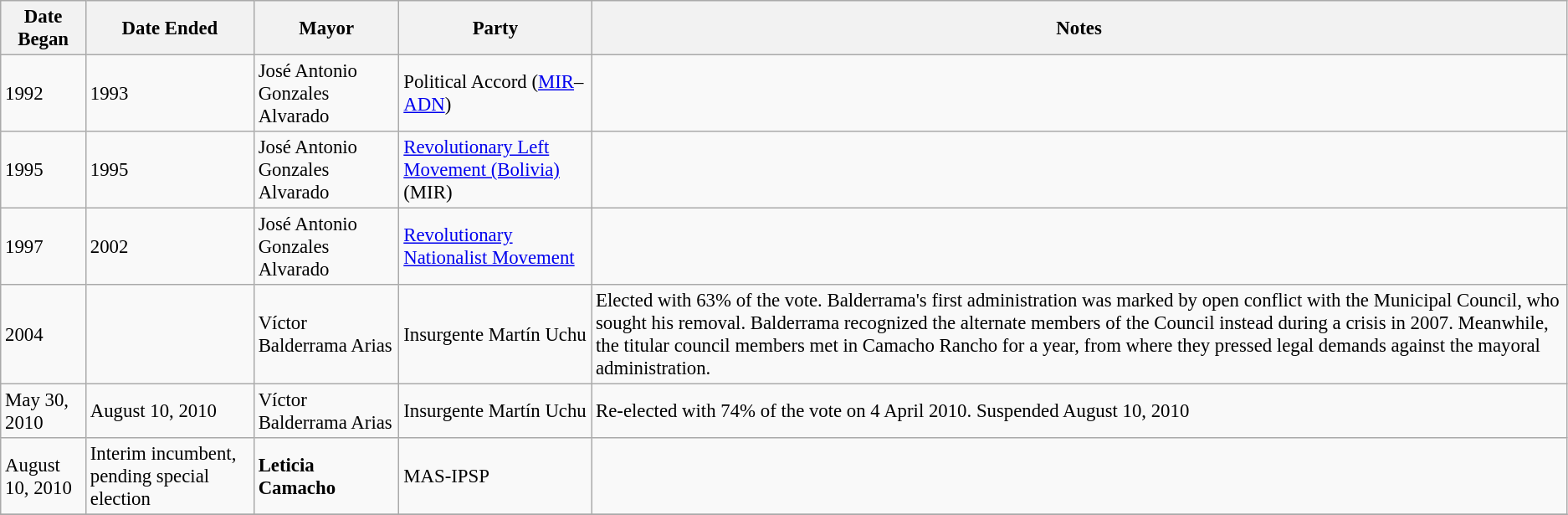<table class="wikitable" style="font-size: 95%">
<tr>
<th><strong>Date Began</strong></th>
<th><strong>Date Ended</strong></th>
<th><strong>Mayor</strong></th>
<th><strong>Party</strong></th>
<th><strong>Notes</strong></th>
</tr>
<tr>
<td>1992</td>
<td>1993</td>
<td>José Antonio Gonzales Alvarado</td>
<td>Political Accord (<a href='#'>MIR</a>–<a href='#'>ADN</a>)</td>
<td></td>
</tr>
<tr>
<td>1995</td>
<td>1995</td>
<td>José Antonio Gonzales Alvarado</td>
<td><a href='#'>Revolutionary Left Movement (Bolivia)</a> (MIR)</td>
<td></td>
</tr>
<tr>
<td>1997</td>
<td>2002</td>
<td>José Antonio Gonzales Alvarado</td>
<td><a href='#'>Revolutionary Nationalist Movement</a></td>
<td></td>
</tr>
<tr>
<td>2004</td>
<td></td>
<td>Víctor Balderrama Arias</td>
<td>Insurgente Martín Uchu</td>
<td>Elected with 63% of the vote. Balderrama's first administration was marked by open conflict with the Municipal Council, who sought his removal. Balderrama recognized the alternate members of the Council instead during a crisis in 2007. Meanwhile, the titular council members met in Camacho Rancho for a year, from where they pressed legal demands against the mayoral administration.</td>
</tr>
<tr>
<td>May 30, 2010</td>
<td>August 10, 2010</td>
<td>Víctor Balderrama Arias</td>
<td>Insurgente Martín Uchu</td>
<td>Re-elected with 74% of the vote on 4 April 2010. Suspended August 10, 2010</td>
</tr>
<tr>
<td>August 10, 2010</td>
<td>Interim incumbent, pending special election</td>
<td><strong>Leticia Camacho</strong></td>
<td>MAS-IPSP</td>
<td></td>
</tr>
<tr>
</tr>
</table>
